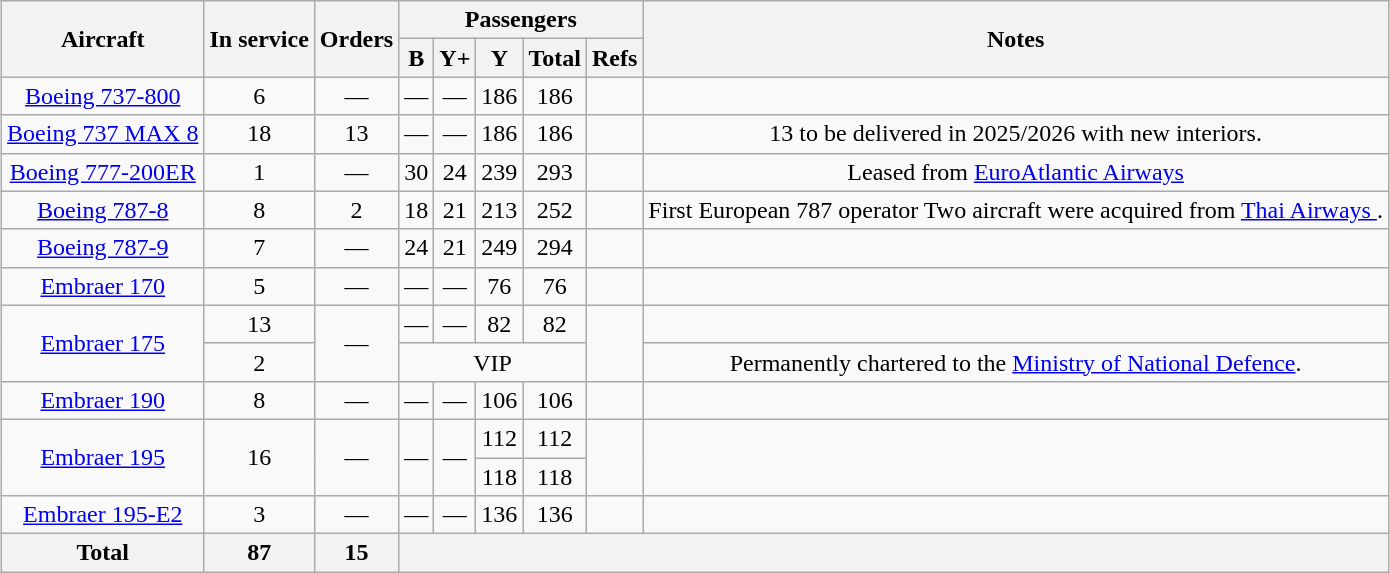<table class="wikitable" style="text-align:center; margin:auto;">
<tr>
<th rowspan="2">Aircraft</th>
<th rowspan="2">In service</th>
<th rowspan="2">Orders</th>
<th colspan="5">Passengers</th>
<th rowspan="2">Notes</th>
</tr>
<tr>
<th><abbr>B</abbr></th>
<th><abbr>Y+</abbr></th>
<th><abbr>Y</abbr></th>
<th>Total</th>
<th>Refs</th>
</tr>
<tr>
<td><a href='#'>Boeing 737-800</a></td>
<td>6</td>
<td>—</td>
<td>—</td>
<td>—</td>
<td>186</td>
<td>186</td>
<td></td>
<td></td>
</tr>
<tr>
<td><a href='#'>Boeing 737 MAX 8</a></td>
<td>18</td>
<td>13</td>
<td>—</td>
<td>—</td>
<td>186</td>
<td>186</td>
<td></td>
<td>13 to be delivered in 2025/2026 with new interiors.</td>
</tr>
<tr>
<td><a href='#'>Boeing 777-200ER</a></td>
<td>1</td>
<td>—</td>
<td>30</td>
<td>24</td>
<td>239</td>
<td>293</td>
<td></td>
<td>Leased from <a href='#'>EuroAtlantic Airways</a></td>
</tr>
<tr>
<td><a href='#'>Boeing 787-8</a></td>
<td>8</td>
<td>2</td>
<td>18</td>
<td>21</td>
<td>213</td>
<td>252</td>
<td></td>
<td>First European 787 operator Two aircraft were acquired from <a href='#'>Thai Airways </a>.</td>
</tr>
<tr>
<td><a href='#'>Boeing 787-9</a></td>
<td>7</td>
<td>—</td>
<td>24</td>
<td>21</td>
<td>249</td>
<td>294</td>
<td></td>
<td></td>
</tr>
<tr>
<td><a href='#'>Embraer 170</a></td>
<td>5</td>
<td>—</td>
<td>—</td>
<td>—</td>
<td>76</td>
<td>76</td>
<td></td>
<td></td>
</tr>
<tr>
<td rowspan="2"><a href='#'>Embraer 175</a></td>
<td>13</td>
<td rowspan="2">—</td>
<td>—</td>
<td>—</td>
<td>82</td>
<td>82</td>
<td rowspan="2"></td>
<td></td>
</tr>
<tr>
<td>2</td>
<td colspan="4"><abbr>VIP</abbr></td>
<td>Permanently chartered to the <a href='#'>Ministry of National Defence</a>.</td>
</tr>
<tr>
<td><a href='#'>Embraer 190</a></td>
<td>8</td>
<td>—</td>
<td>—</td>
<td>—</td>
<td>106</td>
<td>106</td>
<td></td>
<td></td>
</tr>
<tr>
<td rowspan="2"><a href='#'>Embraer 195</a></td>
<td rowspan="2">16</td>
<td rowspan="2">—</td>
<td rowspan="2">—</td>
<td rowspan="2">—</td>
<td>112</td>
<td>112</td>
<td rowspan="2"></td>
<td rowspan="2"></td>
</tr>
<tr>
<td>118</td>
<td>118</td>
</tr>
<tr>
<td><a href='#'>Embraer 195-E2</a></td>
<td>3</td>
<td>—</td>
<td>—</td>
<td>—</td>
<td>136</td>
<td>136</td>
<td></td>
</tr>
<tr>
<th>Total</th>
<th>87</th>
<th>15</th>
<th colspan="6"></th>
</tr>
</table>
